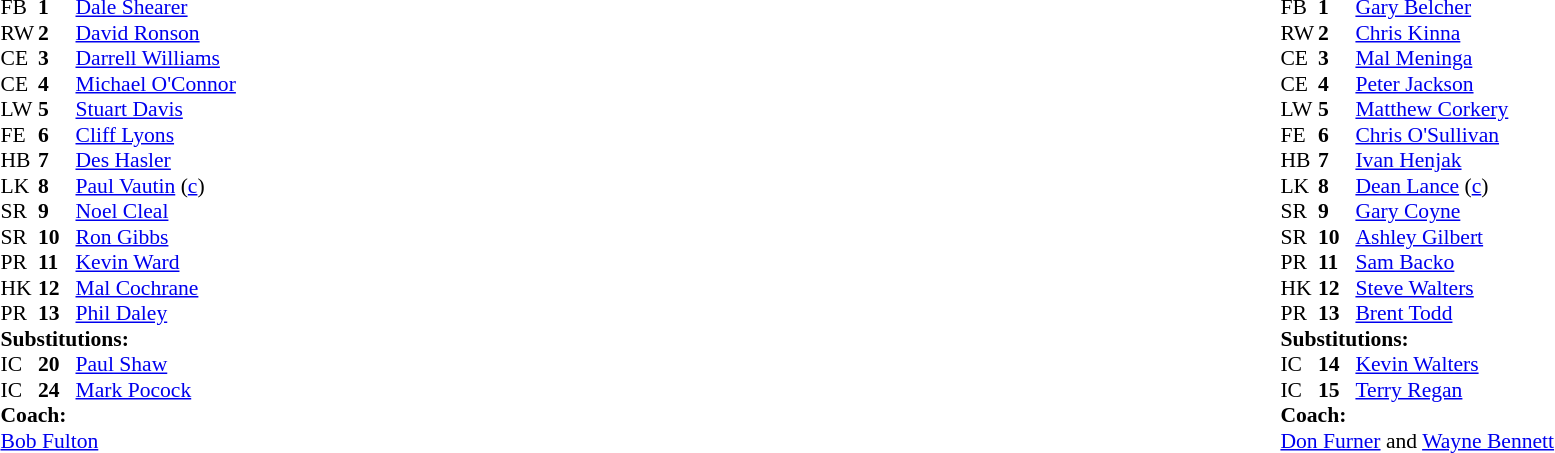<table width="100%">
<tr>
<td valign="top" width="50%"><br><table style="font-size: 90%" cellspacing="0" cellpadding="0">
<tr>
<th width="25"></th>
<th width="25"></th>
</tr>
<tr>
<td>FB</td>
<td><strong>1</strong></td>
<td><a href='#'>Dale Shearer</a></td>
</tr>
<tr>
<td>RW</td>
<td><strong>2</strong></td>
<td><a href='#'>David Ronson</a></td>
</tr>
<tr>
<td>CE</td>
<td><strong>3</strong></td>
<td><a href='#'>Darrell Williams</a></td>
</tr>
<tr>
<td>CE</td>
<td><strong>4</strong></td>
<td><a href='#'>Michael O'Connor</a></td>
</tr>
<tr>
<td>LW</td>
<td><strong>5</strong></td>
<td><a href='#'>Stuart Davis</a></td>
</tr>
<tr>
<td>FE</td>
<td><strong>6</strong></td>
<td><a href='#'>Cliff Lyons</a></td>
</tr>
<tr>
<td>HB</td>
<td><strong>7</strong></td>
<td><a href='#'>Des Hasler</a></td>
</tr>
<tr>
<td>LK</td>
<td><strong>8</strong></td>
<td><a href='#'>Paul Vautin</a> (<a href='#'>c</a>)</td>
</tr>
<tr>
<td>SR</td>
<td><strong>9</strong></td>
<td><a href='#'>Noel Cleal</a></td>
</tr>
<tr>
<td>SR</td>
<td><strong>10</strong></td>
<td><a href='#'>Ron Gibbs</a></td>
</tr>
<tr>
<td>PR</td>
<td><strong>11</strong></td>
<td><a href='#'>Kevin Ward</a></td>
</tr>
<tr>
<td>HK</td>
<td><strong>12</strong></td>
<td><a href='#'>Mal Cochrane</a></td>
</tr>
<tr>
<td>PR</td>
<td><strong>13</strong></td>
<td><a href='#'>Phil Daley</a></td>
</tr>
<tr>
<td colspan=3><strong>Substitutions:</strong></td>
</tr>
<tr>
<td>IC</td>
<td><strong>20</strong></td>
<td><a href='#'>Paul Shaw</a></td>
</tr>
<tr>
<td>IC</td>
<td><strong>24</strong></td>
<td><a href='#'>Mark Pocock</a></td>
</tr>
<tr>
<td colspan=3><strong>Coach:</strong></td>
</tr>
<tr>
<td colspan="4"> <a href='#'>Bob Fulton</a></td>
</tr>
</table>
</td>
<td valign="top" width="50%"><br><table style="font-size: 90%" cellspacing="0" cellpadding="0" align="center">
<tr>
<th width="25"></th>
<th width="25"></th>
</tr>
<tr>
<td>FB</td>
<td><strong>1</strong></td>
<td><a href='#'>Gary Belcher</a></td>
</tr>
<tr>
<td>RW</td>
<td><strong>2</strong></td>
<td><a href='#'>Chris Kinna</a></td>
</tr>
<tr>
<td>CE</td>
<td><strong>3</strong></td>
<td><a href='#'>Mal Meninga</a></td>
</tr>
<tr>
<td>CE</td>
<td><strong>4</strong></td>
<td><a href='#'>Peter Jackson</a></td>
</tr>
<tr>
<td>LW</td>
<td><strong>5</strong></td>
<td><a href='#'>Matthew Corkery</a></td>
</tr>
<tr>
<td>FE</td>
<td><strong>6</strong></td>
<td><a href='#'>Chris O'Sullivan</a></td>
</tr>
<tr>
<td>HB</td>
<td><strong>7</strong></td>
<td><a href='#'>Ivan Henjak</a></td>
</tr>
<tr>
<td>LK</td>
<td><strong>8</strong></td>
<td><a href='#'>Dean Lance</a> (<a href='#'>c</a>)</td>
</tr>
<tr>
<td>SR</td>
<td><strong>9</strong></td>
<td><a href='#'>Gary Coyne</a></td>
</tr>
<tr>
<td>SR</td>
<td><strong>10</strong></td>
<td><a href='#'>Ashley Gilbert</a></td>
</tr>
<tr>
<td>PR</td>
<td><strong>11</strong></td>
<td><a href='#'>Sam Backo</a></td>
</tr>
<tr>
<td>HK</td>
<td><strong>12</strong></td>
<td><a href='#'>Steve Walters</a></td>
</tr>
<tr>
<td>PR</td>
<td><strong>13</strong></td>
<td><a href='#'>Brent Todd</a></td>
</tr>
<tr>
<td colspan=3><strong>Substitutions:</strong></td>
</tr>
<tr>
<td>IC</td>
<td><strong>14</strong></td>
<td><a href='#'>Kevin Walters</a></td>
</tr>
<tr>
<td>IC</td>
<td><strong>15</strong></td>
<td><a href='#'>Terry Regan</a></td>
</tr>
<tr>
<td colspan=3><strong>Coach:</strong></td>
</tr>
<tr>
<td colspan="4"> <a href='#'>Don Furner</a> and <a href='#'>Wayne Bennett</a></td>
</tr>
</table>
</td>
</tr>
</table>
